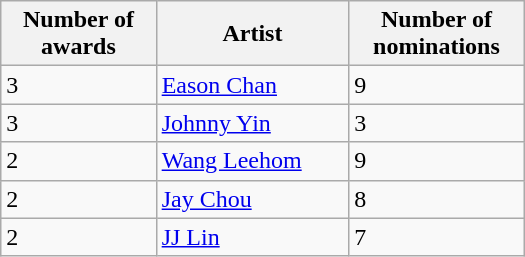<table class="wikitable center sortable" style="width:350px">
<tr>
<th>Number of<br>awards</th>
<th>Artist</th>
<th>Number of<br>nominations</th>
</tr>
<tr>
<td>3</td>
<td><a href='#'>Eason Chan</a></td>
<td>9</td>
</tr>
<tr>
<td>3</td>
<td><a href='#'>Johnny Yin</a></td>
<td>3</td>
</tr>
<tr>
<td>2</td>
<td><a href='#'>Wang Leehom</a></td>
<td>9</td>
</tr>
<tr>
<td>2</td>
<td><a href='#'>Jay Chou</a></td>
<td>8</td>
</tr>
<tr>
<td>2</td>
<td><a href='#'>JJ Lin</a></td>
<td>7</td>
</tr>
</table>
